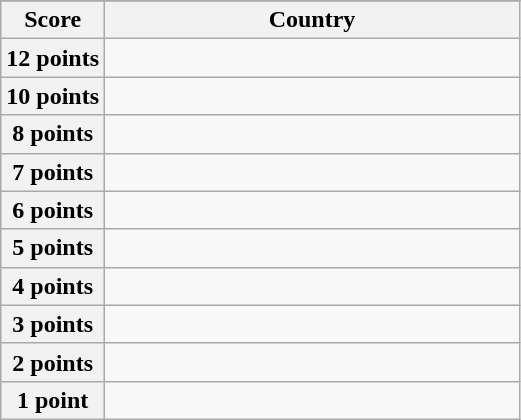<table class="wikitable">
<tr>
</tr>
<tr>
<th scope="col" width="20%">Score</th>
<th scope="col">Country</th>
</tr>
<tr>
<th scope="row">12 points</th>
<td></td>
</tr>
<tr>
<th scope="row">10 points</th>
<td></td>
</tr>
<tr>
<th scope="row">8 points</th>
<td></td>
</tr>
<tr>
<th scope="row">7 points</th>
<td></td>
</tr>
<tr>
<th scope="row">6 points</th>
<td></td>
</tr>
<tr>
<th scope="row">5 points</th>
<td></td>
</tr>
<tr>
<th scope="row">4 points</th>
<td></td>
</tr>
<tr>
<th scope="row">3 points</th>
<td></td>
</tr>
<tr>
<th scope="row">2 points</th>
<td></td>
</tr>
<tr>
<th scope="row">1 point</th>
<td></td>
</tr>
</table>
